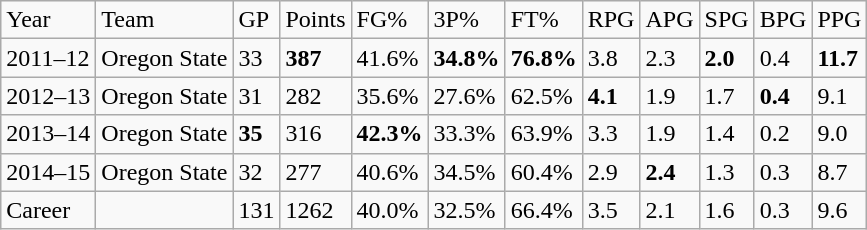<table class="wikitable">
<tr>
<td>Year</td>
<td>Team</td>
<td>GP</td>
<td>Points</td>
<td>FG%</td>
<td>3P%</td>
<td>FT%</td>
<td>RPG</td>
<td>APG</td>
<td>SPG</td>
<td>BPG</td>
<td>PPG</td>
</tr>
<tr>
<td>2011–12</td>
<td>Oregon State</td>
<td>33</td>
<td><strong>387</strong></td>
<td>41.6%</td>
<td><strong>34.8%</strong></td>
<td><strong>76.8%</strong></td>
<td>3.8</td>
<td>2.3</td>
<td><strong>2.0</strong></td>
<td>0.4</td>
<td><strong>11.7</strong></td>
</tr>
<tr>
<td>2012–13</td>
<td>Oregon State</td>
<td>31</td>
<td>282</td>
<td>35.6%</td>
<td>27.6%</td>
<td>62.5%</td>
<td><strong>4.1</strong></td>
<td>1.9</td>
<td>1.7</td>
<td><strong>0.4</strong></td>
<td>9.1</td>
</tr>
<tr>
<td>2013–14</td>
<td>Oregon State</td>
<td><strong>35</strong></td>
<td>316</td>
<td><strong>42.3%</strong></td>
<td>33.3%</td>
<td>63.9%</td>
<td>3.3</td>
<td>1.9</td>
<td>1.4</td>
<td>0.2</td>
<td>9.0</td>
</tr>
<tr>
<td>2014–15</td>
<td>Oregon State</td>
<td>32</td>
<td>277</td>
<td>40.6%</td>
<td>34.5%</td>
<td>60.4%</td>
<td>2.9</td>
<td><strong>2.4</strong></td>
<td>1.3</td>
<td>0.3</td>
<td>8.7</td>
</tr>
<tr>
<td>Career</td>
<td></td>
<td>131</td>
<td>1262</td>
<td>40.0%</td>
<td>32.5%</td>
<td>66.4%</td>
<td>3.5</td>
<td>2.1</td>
<td>1.6</td>
<td>0.3</td>
<td>9.6</td>
</tr>
</table>
